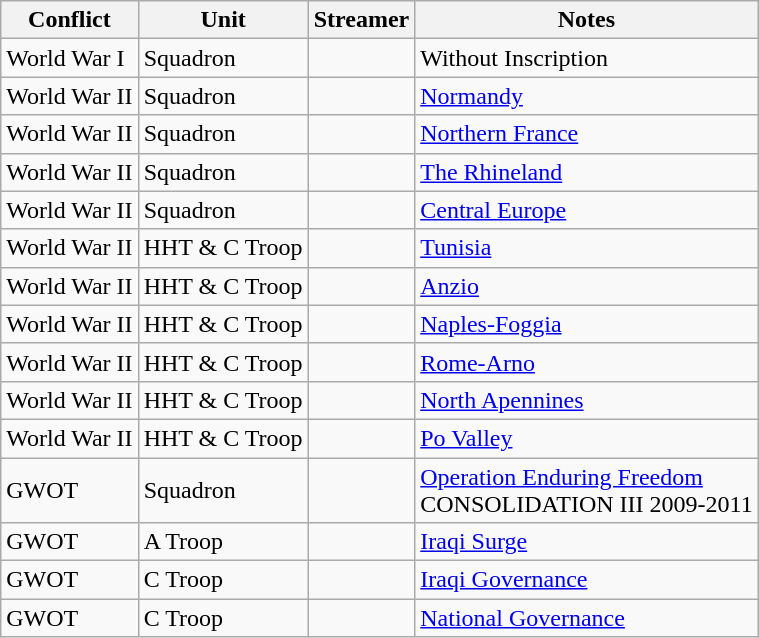<table class="wikitable">
<tr>
<th>Conflict</th>
<th>Unit</th>
<th>Streamer</th>
<th>Notes</th>
</tr>
<tr>
<td>World War I</td>
<td>Squadron</td>
<td></td>
<td>Without Inscription</td>
</tr>
<tr>
<td>World War II</td>
<td>Squadron</td>
<td></td>
<td><a href='#'>Normandy</a></td>
</tr>
<tr>
<td>World War II</td>
<td>Squadron</td>
<td></td>
<td><a href='#'>Northern France</a></td>
</tr>
<tr>
<td>World War II</td>
<td>Squadron</td>
<td></td>
<td><a href='#'>The Rhineland</a></td>
</tr>
<tr>
<td>World War II</td>
<td>Squadron</td>
<td></td>
<td><a href='#'>Central Europe</a></td>
</tr>
<tr>
<td>World War II</td>
<td>HHT & C Troop</td>
<td></td>
<td><a href='#'>Tunisia</a></td>
</tr>
<tr>
<td>World War II</td>
<td>HHT & C Troop</td>
<td></td>
<td><a href='#'>Anzio</a></td>
</tr>
<tr>
<td>World War II</td>
<td>HHT & C Troop</td>
<td></td>
<td><a href='#'>Naples-Foggia</a></td>
</tr>
<tr>
<td>World War II</td>
<td>HHT & C Troop</td>
<td></td>
<td><a href='#'>Rome-Arno</a></td>
</tr>
<tr>
<td>World War II</td>
<td>HHT & C Troop</td>
<td></td>
<td><a href='#'>North Apennines</a></td>
</tr>
<tr>
<td>World War II</td>
<td>HHT & C Troop</td>
<td></td>
<td><a href='#'>Po Valley</a></td>
</tr>
<tr>
<td>GWOT</td>
<td>Squadron</td>
<td></td>
<td><a href='#'>Operation Enduring Freedom</a> <br> CONSOLIDATION III 2009-2011</td>
</tr>
<tr>
<td>GWOT</td>
<td>A Troop</td>
<td></td>
<td><a href='#'>Iraqi Surge</a></td>
</tr>
<tr>
<td>GWOT</td>
<td>C Troop</td>
<td></td>
<td><a href='#'>Iraqi Governance</a></td>
</tr>
<tr>
<td>GWOT</td>
<td>C Troop</td>
<td></td>
<td><a href='#'>National Governance</a></td>
</tr>
</table>
